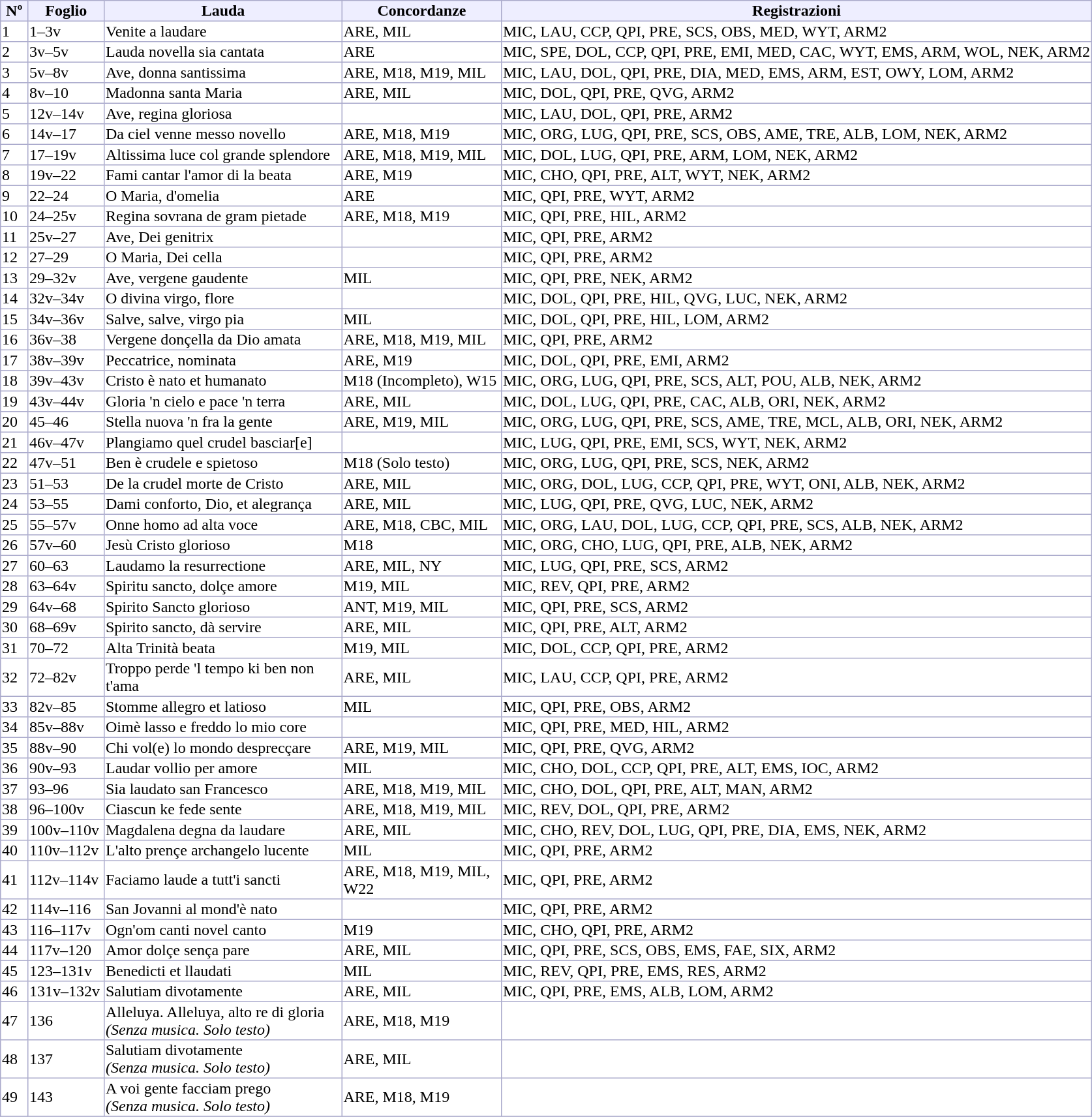<table style="border:1px solid #AAAACC;" rules="all"  cellspacing="0">
<tr>
<th style="width:25px; background:#EEEEFF;">Nº</th>
<th style="width:75px; background:#EEEEFF">Foglio</th>
<th style="width:240px; background:#EEEEFF">Lauda</th>
<th style="width:160px; background:#EEEEFF">Concordanze</th>
<th style="background:#EEEEFF">Registrazioni</th>
</tr>
<tr>
<td>1</td>
<td>1–3v</td>
<td>Venite a laudare</td>
<td>ARE, MIL</td>
<td>MIC, LAU, CCP, QPI, PRE, SCS, OBS, MED, WYT, ARM2</td>
</tr>
<tr>
<td>2</td>
<td>3v–5v</td>
<td>Lauda novella sia cantata</td>
<td>ARE</td>
<td>MIC, SPE, DOL, CCP, QPI, PRE, EMI, MED, CAC, WYT, EMS, ARM, WOL, NEK, ARM2</td>
</tr>
<tr>
<td>3</td>
<td>5v–8v</td>
<td>Ave, donna santissima</td>
<td>ARE, M18, M19, MIL</td>
<td>MIC, LAU, DOL, QPI, PRE, DIA, MED, EMS, ARM, EST, OWY, LOM, ARM2</td>
</tr>
<tr>
<td>4</td>
<td>8v–10</td>
<td>Madonna santa Maria</td>
<td>ARE, MIL</td>
<td>MIC, DOL, QPI, PRE, QVG, ARM2</td>
</tr>
<tr>
<td>5</td>
<td>12v–14v</td>
<td>Ave, regina gloriosa</td>
<td></td>
<td>MIC, LAU, DOL, QPI, PRE, ARM2</td>
</tr>
<tr>
<td>6</td>
<td>14v–17</td>
<td>Da ciel venne messo novello</td>
<td>ARE, M18, M19</td>
<td>MIC, ORG, LUG, QPI, PRE, SCS, OBS, AME, TRE, ALB, LOM, NEK, ARM2</td>
</tr>
<tr>
<td>7</td>
<td>17–19v</td>
<td>Altissima luce col grande splendore</td>
<td>ARE, M18, M19, MIL</td>
<td>MIC, DOL, LUG, QPI, PRE, ARM, LOM, NEK, ARM2</td>
</tr>
<tr>
<td>8</td>
<td>19v–22</td>
<td>Fami cantar l'amor di la beata</td>
<td>ARE, M19</td>
<td>MIC, CHO, QPI, PRE, ALT, WYT, NEK, ARM2</td>
</tr>
<tr>
<td>9</td>
<td>22–24</td>
<td>O Maria, d'omelia</td>
<td>ARE</td>
<td>MIC, QPI, PRE, WYT, ARM2</td>
</tr>
<tr>
<td>10</td>
<td>24–25v</td>
<td>Regina sovrana de gram pietade</td>
<td>ARE, M18, M19</td>
<td>MIC, QPI, PRE, HIL, ARM2</td>
</tr>
<tr>
<td>11</td>
<td>25v–27</td>
<td>Ave, Dei genitrix</td>
<td></td>
<td>MIC, QPI, PRE, ARM2</td>
</tr>
<tr>
<td>12</td>
<td>27–29</td>
<td>O Maria, Dei cella</td>
<td></td>
<td>MIC, QPI, PRE, ARM2</td>
</tr>
<tr>
<td>13</td>
<td>29–32v</td>
<td>Ave, vergene gaudente</td>
<td>MIL</td>
<td>MIC, QPI, PRE, NEK, ARM2</td>
</tr>
<tr>
<td>14</td>
<td>32v–34v</td>
<td>O divina virgo, flore</td>
<td></td>
<td>MIC, DOL, QPI, PRE, HIL, QVG, LUC, NEK, ARM2</td>
</tr>
<tr>
<td>15</td>
<td>34v–36v</td>
<td>Salve, salve, virgo pia</td>
<td>MIL</td>
<td>MIC, DOL, QPI, PRE, HIL, LOM, ARM2</td>
</tr>
<tr>
<td>16</td>
<td>36v–38</td>
<td>Vergene donçella da Dio amata</td>
<td>ARE, M18, M19, MIL</td>
<td>MIC, QPI, PRE, ARM2</td>
</tr>
<tr>
<td>17</td>
<td>38v–39v</td>
<td>Peccatrice, nominata</td>
<td>ARE, M19</td>
<td>MIC, DOL, QPI, PRE, EMI, ARM2</td>
</tr>
<tr>
<td>18</td>
<td>39v–43v</td>
<td>Cristo è nato et humanato</td>
<td>M18 (Incompleto), W15</td>
<td>MIC, ORG, LUG, QPI, PRE, SCS, ALT, POU, ALB, NEK, ARM2</td>
</tr>
<tr>
<td>19</td>
<td>43v–44v</td>
<td>Gloria 'n cielo e pace 'n terra</td>
<td>ARE, MIL</td>
<td>MIC, DOL, LUG, QPI, PRE, CAC, ALB, ORI, NEK, ARM2</td>
</tr>
<tr>
<td>20</td>
<td>45–46</td>
<td>Stella nuova 'n fra la gente</td>
<td>ARE, M19, MIL</td>
<td>MIC, ORG, LUG, QPI, PRE, SCS, AME, TRE, MCL, ALB, ORI, NEK, ARM2</td>
</tr>
<tr>
<td>21</td>
<td>46v–47v</td>
<td>Plangiamo quel crudel basciar[e]</td>
<td></td>
<td>MIC, LUG, QPI, PRE, EMI, SCS, WYT, NEK, ARM2</td>
</tr>
<tr>
<td>22</td>
<td>47v–51</td>
<td>Ben è crudele e spietoso</td>
<td>M18 (Solo testo)</td>
<td>MIC, ORG, LUG, QPI, PRE, SCS, NEK, ARM2</td>
</tr>
<tr>
<td>23</td>
<td>51–53</td>
<td>De la crudel morte de Cristo</td>
<td>ARE, MIL</td>
<td>MIC, ORG, DOL, LUG, CCP, QPI, PRE, WYT, ONI, ALB, NEK, ARM2</td>
</tr>
<tr>
<td>24</td>
<td>53–55</td>
<td>Dami conforto, Dio, et alegrança</td>
<td>ARE, MIL</td>
<td>MIC, LUG, QPI, PRE, QVG, LUC, NEK, ARM2</td>
</tr>
<tr>
<td>25</td>
<td>55–57v</td>
<td>Onne homo ad alta voce</td>
<td>ARE, M18, CBC, MIL</td>
<td>MIC, ORG, LAU, DOL, LUG, CCP, QPI, PRE, SCS, ALB, NEK, ARM2</td>
</tr>
<tr>
<td>26</td>
<td>57v–60</td>
<td>Jesù Cristo glorioso</td>
<td>M18</td>
<td>MIC, ORG, CHO, LUG, QPI, PRE, ALB, NEK, ARM2</td>
</tr>
<tr>
<td>27</td>
<td>60–63</td>
<td>Laudamo la resurrectione</td>
<td>ARE, MIL, NY</td>
<td>MIC, LUG, QPI, PRE, SCS, ARM2</td>
</tr>
<tr>
<td>28</td>
<td>63–64v</td>
<td>Spiritu sancto, dolçe amore</td>
<td>M19, MIL</td>
<td>MIC, REV, QPI, PRE, ARM2</td>
</tr>
<tr>
<td>29</td>
<td>64v–68</td>
<td>Spirito Sancto glorioso</td>
<td>ANT, M19, MIL</td>
<td>MIC, QPI, PRE, SCS, ARM2</td>
</tr>
<tr>
<td>30</td>
<td>68–69v</td>
<td>Spirito sancto, dà servire</td>
<td>ARE, MIL</td>
<td>MIC, QPI, PRE, ALT, ARM2</td>
</tr>
<tr>
<td>31</td>
<td>70–72</td>
<td>Alta Trinità beata</td>
<td>M19, MIL</td>
<td>MIC, DOL, CCP, QPI, PRE, ARM2</td>
</tr>
<tr>
<td>32</td>
<td>72–82v</td>
<td>Troppo perde 'l tempo ki ben non t'ama</td>
<td>ARE, MIL</td>
<td>MIC, LAU, CCP, QPI, PRE, ARM2</td>
</tr>
<tr>
<td>33</td>
<td>82v–85</td>
<td>Stomme allegro et latioso</td>
<td>MIL</td>
<td>MIC, QPI, PRE, OBS, ARM2</td>
</tr>
<tr>
<td>34</td>
<td>85v–88v</td>
<td>Oimè lasso e freddo lo mio core</td>
<td></td>
<td>MIC, QPI, PRE, MED, HIL, ARM2</td>
</tr>
<tr>
<td>35</td>
<td>88v–90</td>
<td>Chi vol(e) lo mondo desprecçare</td>
<td>ARE, M19, MIL</td>
<td>MIC, QPI, PRE, QVG, ARM2</td>
</tr>
<tr>
<td>36</td>
<td>90v–93</td>
<td>Laudar vollio per amore</td>
<td>MIL</td>
<td>MIC, CHO, DOL, CCP, QPI, PRE, ALT, EMS, IOC, ARM2</td>
</tr>
<tr>
<td>37</td>
<td>93–96</td>
<td>Sia laudato san Francesco</td>
<td>ARE, M18, M19, MIL</td>
<td>MIC, CHO, DOL, QPI, PRE, ALT, MAN, ARM2</td>
</tr>
<tr>
<td>38</td>
<td>96–100v</td>
<td>Ciascun ke fede sente</td>
<td>ARE, M18, M19, MIL</td>
<td>MIC, REV, DOL, QPI, PRE, ARM2</td>
</tr>
<tr>
<td>39</td>
<td>100v–110v</td>
<td>Magdalena degna da laudare</td>
<td>ARE, MIL</td>
<td>MIC, CHO, REV, DOL, LUG, QPI, PRE, DIA, EMS, NEK, ARM2</td>
</tr>
<tr>
<td>40</td>
<td>110v–112v</td>
<td>L'alto prençe archangelo lucente</td>
<td>MIL</td>
<td>MIC, QPI, PRE, ARM2</td>
</tr>
<tr>
<td>41</td>
<td>112v–114v</td>
<td>Faciamo laude a tutt'i sancti</td>
<td>ARE, M18, M19, MIL, W22</td>
<td>MIC, QPI, PRE, ARM2</td>
</tr>
<tr>
<td>42</td>
<td>114v–116</td>
<td>San Jovanni al mond'è nato</td>
<td></td>
<td>MIC, QPI, PRE, ARM2</td>
</tr>
<tr>
<td>43</td>
<td>116–117v</td>
<td>Ogn'om canti novel canto</td>
<td>M19</td>
<td>MIC, CHO, QPI, PRE, ARM2</td>
</tr>
<tr>
<td>44</td>
<td>117v–120</td>
<td>Amor dolçe sença pare</td>
<td>ARE, MIL</td>
<td>MIC, QPI, PRE, SCS, OBS, EMS, FAE, SIX, ARM2</td>
</tr>
<tr>
<td>45</td>
<td>123–131v</td>
<td>Benedicti et llaudati</td>
<td>MIL</td>
<td>MIC, REV, QPI, PRE, EMS, RES, ARM2</td>
</tr>
<tr>
<td>46</td>
<td>131v–132v</td>
<td>Salutiam divotamente</td>
<td>ARE, MIL</td>
<td>MIC, QPI, PRE, EMS, ALB, LOM, ARM2</td>
</tr>
<tr>
<td>47</td>
<td>136</td>
<td>Alleluya. Alleluya, alto re di gloria<br><em>(Senza musica. Solo testo)</em></td>
<td>ARE, M18, M19</td>
<td></td>
</tr>
<tr>
<td>48</td>
<td>137</td>
<td>Salutiam divotamente<br><em>(Senza musica. Solo testo)</em></td>
<td>ARE, MIL</td>
<td></td>
</tr>
<tr>
<td>49</td>
<td>143</td>
<td>A voi gente facciam prego<br><em>(Senza musica. Solo testo)</em></td>
<td>ARE, M18, M19</td>
<td></td>
</tr>
<tr>
</tr>
</table>
